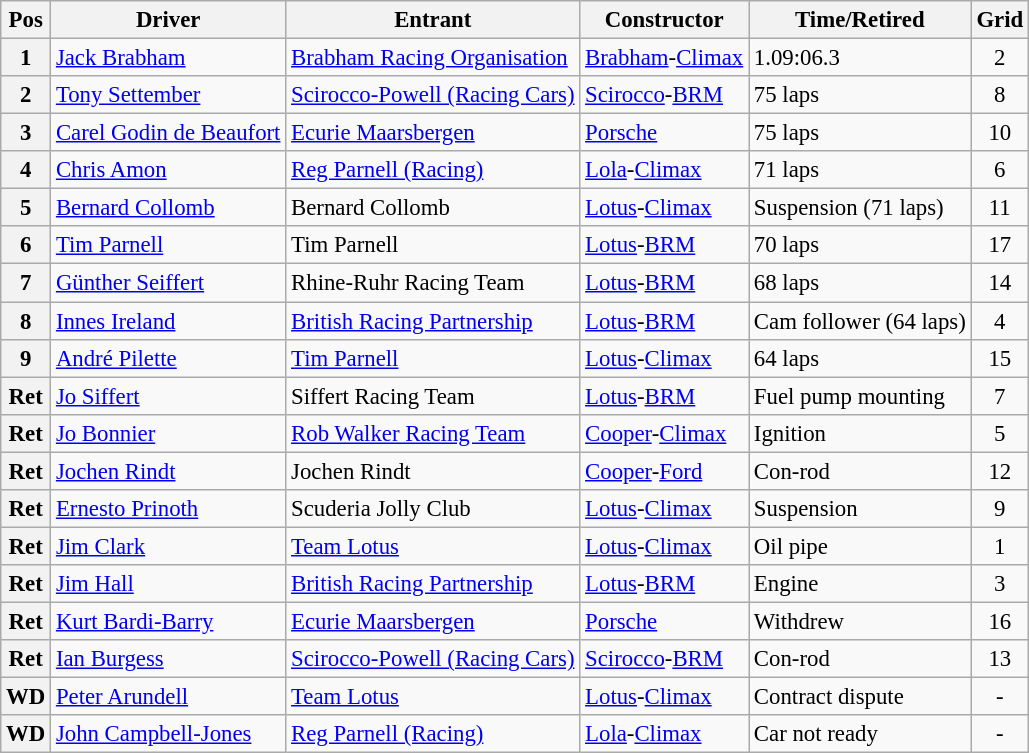<table class="wikitable" style="font-size: 95%;">
<tr>
<th>Pos</th>
<th>Driver</th>
<th>Entrant</th>
<th>Constructor</th>
<th>Time/Retired</th>
<th>Grid</th>
</tr>
<tr>
<th>1</th>
<td> <a href='#'>Jack Brabham</a></td>
<td><a href='#'>Brabham Racing Organisation</a></td>
<td><a href='#'>Brabham</a>-<a href='#'>Climax</a></td>
<td>1.09:06.3</td>
<td style="text-align:center">2</td>
</tr>
<tr>
<th>2</th>
<td> <a href='#'>Tony Settember</a></td>
<td><a href='#'>Scirocco-Powell (Racing Cars)</a></td>
<td><a href='#'>Scirocco</a>-<a href='#'>BRM</a></td>
<td>75 laps</td>
<td style="text-align:center">8</td>
</tr>
<tr>
<th>3</th>
<td> <a href='#'>Carel Godin de Beaufort</a></td>
<td><a href='#'>Ecurie Maarsbergen</a></td>
<td><a href='#'>Porsche</a></td>
<td>75 laps</td>
<td style="text-align:center">10</td>
</tr>
<tr>
<th>4</th>
<td> <a href='#'>Chris Amon</a></td>
<td><a href='#'>Reg Parnell (Racing)</a></td>
<td><a href='#'>Lola</a>-<a href='#'>Climax</a></td>
<td>71 laps</td>
<td style="text-align:center">6</td>
</tr>
<tr>
<th>5</th>
<td> <a href='#'>Bernard Collomb</a></td>
<td>Bernard Collomb</td>
<td><a href='#'>Lotus</a>-<a href='#'>Climax</a></td>
<td>Suspension (71 laps)</td>
<td style="text-align:center">11</td>
</tr>
<tr>
<th>6</th>
<td> <a href='#'>Tim Parnell</a></td>
<td>Tim Parnell</td>
<td><a href='#'>Lotus</a>-<a href='#'>BRM</a></td>
<td>70 laps</td>
<td style="text-align:center">17</td>
</tr>
<tr>
<th>7</th>
<td> <a href='#'>Günther Seiffert</a></td>
<td>Rhine-Ruhr Racing Team</td>
<td><a href='#'>Lotus</a>-<a href='#'>BRM</a></td>
<td>68 laps</td>
<td style="text-align:center">14</td>
</tr>
<tr>
<th>8</th>
<td> <a href='#'>Innes Ireland</a></td>
<td><a href='#'>British Racing Partnership</a></td>
<td><a href='#'>Lotus</a>-<a href='#'>BRM</a></td>
<td>Cam follower (64 laps)</td>
<td style="text-align:center">4</td>
</tr>
<tr>
<th>9</th>
<td> <a href='#'>André Pilette</a></td>
<td><a href='#'>Tim Parnell</a></td>
<td><a href='#'>Lotus</a>-<a href='#'>Climax</a></td>
<td>64 laps</td>
<td style="text-align:center">15</td>
</tr>
<tr>
<th>Ret</th>
<td> <a href='#'>Jo Siffert</a></td>
<td>Siffert Racing Team</td>
<td><a href='#'>Lotus</a>-<a href='#'>BRM</a></td>
<td>Fuel pump mounting</td>
<td style="text-align:center">7</td>
</tr>
<tr>
<th>Ret</th>
<td> <a href='#'>Jo Bonnier</a></td>
<td><a href='#'>Rob Walker Racing Team</a></td>
<td><a href='#'>Cooper</a>-<a href='#'>Climax</a></td>
<td>Ignition</td>
<td style="text-align:center">5</td>
</tr>
<tr>
<th>Ret</th>
<td> <a href='#'>Jochen Rindt</a></td>
<td>Jochen Rindt</td>
<td><a href='#'>Cooper</a>-<a href='#'>Ford</a></td>
<td>Con-rod</td>
<td style="text-align:center">12</td>
</tr>
<tr>
<th>Ret</th>
<td> <a href='#'>Ernesto Prinoth</a></td>
<td>Scuderia Jolly Club</td>
<td><a href='#'>Lotus</a>-<a href='#'>Climax</a></td>
<td>Suspension</td>
<td style="text-align:center">9</td>
</tr>
<tr>
<th>Ret</th>
<td> <a href='#'>Jim Clark</a></td>
<td><a href='#'>Team Lotus</a></td>
<td><a href='#'>Lotus</a>-<a href='#'>Climax</a></td>
<td>Oil pipe</td>
<td style="text-align:center">1</td>
</tr>
<tr>
<th>Ret</th>
<td> <a href='#'>Jim Hall</a></td>
<td><a href='#'>British Racing Partnership</a></td>
<td><a href='#'>Lotus</a>-<a href='#'>BRM</a></td>
<td>Engine</td>
<td style="text-align:center">3</td>
</tr>
<tr>
<th>Ret</th>
<td> <a href='#'>Kurt Bardi-Barry</a></td>
<td><a href='#'>Ecurie Maarsbergen</a></td>
<td><a href='#'>Porsche</a></td>
<td>Withdrew</td>
<td style="text-align:center">16</td>
</tr>
<tr>
<th>Ret</th>
<td> <a href='#'>Ian Burgess</a></td>
<td><a href='#'>Scirocco-Powell (Racing Cars)</a></td>
<td><a href='#'>Scirocco</a>-<a href='#'>BRM</a></td>
<td>Con-rod</td>
<td style="text-align:center">13</td>
</tr>
<tr>
<th>WD</th>
<td> <a href='#'>Peter Arundell</a></td>
<td><a href='#'>Team Lotus</a></td>
<td><a href='#'>Lotus</a>-<a href='#'>Climax</a></td>
<td>Contract dispute</td>
<td style="text-align:center">-</td>
</tr>
<tr>
<th>WD</th>
<td> <a href='#'>John Campbell-Jones</a></td>
<td><a href='#'>Reg Parnell (Racing)</a></td>
<td><a href='#'>Lola</a>-<a href='#'>Climax</a></td>
<td>Car not ready</td>
<td style="text-align:center">-</td>
</tr>
</table>
